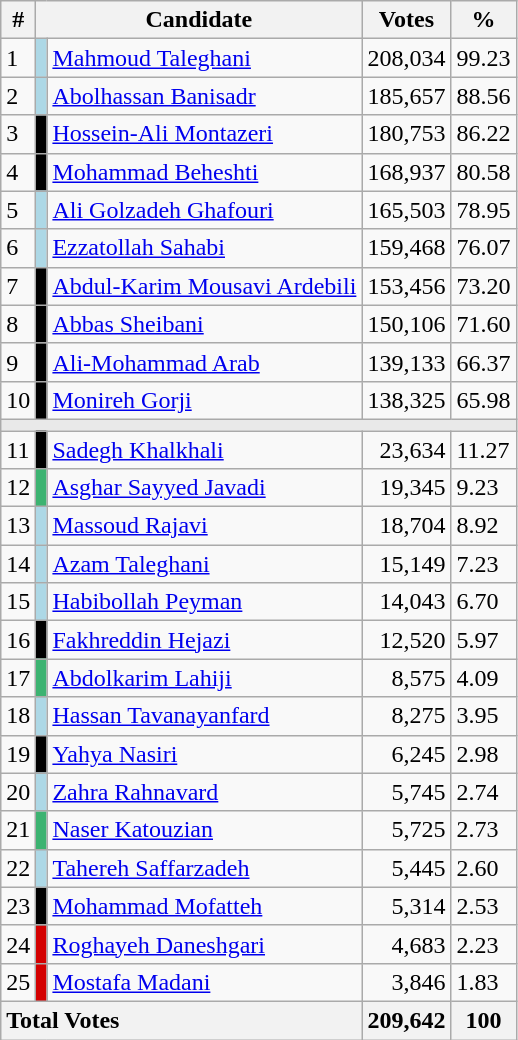<table class="wikitable">
<tr>
<th>#</th>
<th colspan="2">Candidate</th>
<th>Votes</th>
<th>%</th>
</tr>
<tr>
<td>1</td>
<td style="background:#ADD8E6;"></td>
<td><a href='#'>Mahmoud Taleghani</a></td>
<td>208,034</td>
<td>99.23</td>
</tr>
<tr>
<td>2</td>
<td style="background:#ADD8E6;"></td>
<td><a href='#'>Abolhassan Banisadr</a></td>
<td>185,657</td>
<td>88.56</td>
</tr>
<tr>
<td>3</td>
<td style="background:#000000;"></td>
<td><a href='#'>Hossein-Ali Montazeri</a></td>
<td>180,753</td>
<td>86.22</td>
</tr>
<tr>
<td>4</td>
<td style="background:#000000;"></td>
<td><a href='#'>Mohammad Beheshti</a></td>
<td>168,937</td>
<td>80.58</td>
</tr>
<tr>
<td>5</td>
<td style="background:#ADD8E6;"></td>
<td><a href='#'>Ali Golzadeh Ghafouri</a></td>
<td>165,503</td>
<td>78.95</td>
</tr>
<tr>
<td>6</td>
<td style="background:#ADD8E6;"></td>
<td><a href='#'>Ezzatollah Sahabi</a></td>
<td>159,468</td>
<td>76.07</td>
</tr>
<tr>
<td>7</td>
<td style="background:#000000;"></td>
<td><a href='#'>Abdul-Karim Mousavi Ardebili</a></td>
<td>153,456</td>
<td>73.20</td>
</tr>
<tr>
<td>8</td>
<td style="background:#000000;"></td>
<td><a href='#'>Abbas Sheibani</a></td>
<td>150,106</td>
<td>71.60</td>
</tr>
<tr>
<td>9</td>
<td style="background:#000000;"></td>
<td><a href='#'>Ali-Mohammad Arab</a></td>
<td>139,133</td>
<td>66.37</td>
</tr>
<tr>
<td>10</td>
<td style="background:#000000;"></td>
<td><a href='#'>Monireh Gorji</a></td>
<td>138,325</td>
<td>65.98</td>
</tr>
<tr>
<td colspan="9" style="background:#E9E9E9;"></td>
</tr>
<tr>
<td>11</td>
<td style="background:#000000;"></td>
<td><a href='#'>Sadegh Khalkhali</a></td>
<td align=right>23,634</td>
<td>11.27</td>
</tr>
<tr>
<td>12</td>
<td style="background:#3CB371;"></td>
<td><a href='#'>Asghar Sayyed Javadi</a></td>
<td align=right>19,345</td>
<td>9.23</td>
</tr>
<tr>
<td>13</td>
<td style="background:#ADD8E6;"></td>
<td><a href='#'>Massoud Rajavi</a></td>
<td align=right>18,704</td>
<td>8.92</td>
</tr>
<tr>
<td>14</td>
<td style="background:#ADD8E6;"></td>
<td><a href='#'>Azam Taleghani</a></td>
<td align=right>15,149</td>
<td>7.23</td>
</tr>
<tr>
<td>15</td>
<td style="background:#ADD8E6;"></td>
<td><a href='#'>Habibollah Peyman</a></td>
<td align=right>14,043</td>
<td>6.70</td>
</tr>
<tr>
<td>16</td>
<td style="background:#000000;"></td>
<td><a href='#'>Fakhreddin Hejazi</a></td>
<td align=right>12,520</td>
<td>5.97</td>
</tr>
<tr>
<td>17</td>
<td style="background:#3CB371;"></td>
<td><a href='#'>Abdolkarim Lahiji</a></td>
<td align=right>8,575</td>
<td>4.09</td>
</tr>
<tr>
<td>18</td>
<td style="background:#ADD8E6;"></td>
<td><a href='#'>Hassan Tavanayanfard</a></td>
<td align=right>8,275</td>
<td>3.95</td>
</tr>
<tr>
<td>19</td>
<td style="background:#000000;"></td>
<td><a href='#'>Yahya Nasiri</a></td>
<td align=right>6,245</td>
<td>2.98</td>
</tr>
<tr>
<td>20</td>
<td style="background:#ADD8E6;"></td>
<td><a href='#'>Zahra Rahnavard</a></td>
<td align=right>5,745</td>
<td>2.74</td>
</tr>
<tr>
<td>21</td>
<td style="background:#3CB371;"></td>
<td><a href='#'>Naser Katouzian</a></td>
<td align=right>5,725</td>
<td>2.73</td>
</tr>
<tr>
<td>22</td>
<td style="background:#ADD8E6;"></td>
<td><a href='#'>Tahereh Saffarzadeh</a></td>
<td align=right>5,445</td>
<td>2.60</td>
</tr>
<tr>
<td>23</td>
<td style="background:#000000;"></td>
<td><a href='#'>Mohammad Mofatteh</a></td>
<td align=right>5,314</td>
<td>2.53</td>
</tr>
<tr>
<td>24</td>
<td style="background:#D40000;"></td>
<td><a href='#'>Roghayeh Daneshgari</a></td>
<td align=right>4,683</td>
<td>2.23</td>
</tr>
<tr>
<td>25</td>
<td style="background:#D40000;"></td>
<td><a href='#'>Mostafa Madani</a></td>
<td align=right>3,846</td>
<td>1.83</td>
</tr>
<tr>
<th colspan="3" style="text-align:left;">Total Votes</th>
<th>209,642</th>
<th>100</th>
</tr>
</table>
